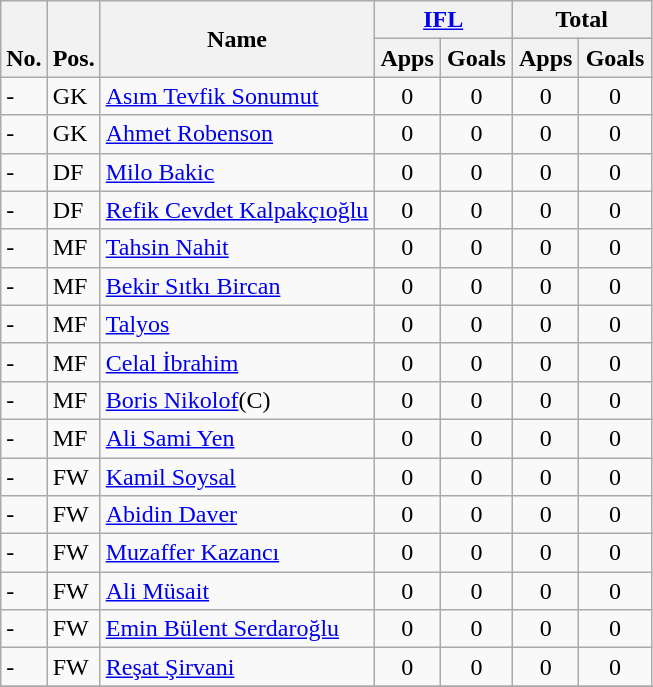<table class="wikitable" style="text-align:center">
<tr>
<th rowspan="2" valign="bottom">No.</th>
<th rowspan="2" valign="bottom">Pos.</th>
<th rowspan="2">Name</th>
<th colspan="2" width="85"><a href='#'>IFL</a></th>
<th colspan="2" width="85">Total</th>
</tr>
<tr>
<th>Apps</th>
<th>Goals</th>
<th>Apps</th>
<th>Goals</th>
</tr>
<tr>
<td align="left">-</td>
<td align="left">GK</td>
<td align="left"> <a href='#'>Asım Tevfik Sonumut</a></td>
<td>0</td>
<td>0</td>
<td>0</td>
<td>0</td>
</tr>
<tr>
<td align="left">-</td>
<td align="left">GK</td>
<td align="left"> <a href='#'>Ahmet Robenson</a></td>
<td>0</td>
<td>0</td>
<td>0</td>
<td>0</td>
</tr>
<tr>
<td align="left">-</td>
<td align="left">DF</td>
<td align="left"> <a href='#'>Milo Bakic</a></td>
<td>0</td>
<td>0</td>
<td>0</td>
<td>0</td>
</tr>
<tr>
<td align="left">-</td>
<td align="left">DF</td>
<td align="left"> <a href='#'>Refik Cevdet Kalpakçıoğlu</a></td>
<td>0</td>
<td>0</td>
<td>0</td>
<td>0</td>
</tr>
<tr>
<td align="left">-</td>
<td align="left">MF</td>
<td align="left"> <a href='#'>Tahsin Nahit</a></td>
<td>0</td>
<td>0</td>
<td>0</td>
<td>0</td>
</tr>
<tr>
<td align="left">-</td>
<td align="left">MF</td>
<td align="left"> <a href='#'>Bekir Sıtkı Bircan</a></td>
<td>0</td>
<td>0</td>
<td>0</td>
<td>0</td>
</tr>
<tr>
<td align="left">-</td>
<td align="left">MF</td>
<td align="left"> <a href='#'>Talyos</a></td>
<td>0</td>
<td>0</td>
<td>0</td>
<td>0</td>
</tr>
<tr>
<td align="left">-</td>
<td align="left">MF</td>
<td align="left"> <a href='#'>Celal İbrahim</a></td>
<td>0</td>
<td>0</td>
<td>0</td>
<td>0</td>
</tr>
<tr>
<td align="left">-</td>
<td align="left">MF</td>
<td align="left"> <a href='#'>Boris Nikolof</a>(C)</td>
<td>0</td>
<td>0</td>
<td>0</td>
<td>0</td>
</tr>
<tr>
<td align="left">-</td>
<td align="left">MF</td>
<td align="left"> <a href='#'>Ali Sami Yen</a></td>
<td>0</td>
<td>0</td>
<td>0</td>
<td>0</td>
</tr>
<tr>
<td align="left">-</td>
<td align="left">FW</td>
<td align="left"> <a href='#'>Kamil Soysal</a></td>
<td>0</td>
<td>0</td>
<td>0</td>
<td>0</td>
</tr>
<tr>
<td align="left">-</td>
<td align="left">FW</td>
<td align="left"> <a href='#'>Abidin Daver</a></td>
<td>0</td>
<td>0</td>
<td>0</td>
<td>0</td>
</tr>
<tr>
<td align="left">-</td>
<td align="left">FW</td>
<td align="left"> <a href='#'>Muzaffer Kazancı</a></td>
<td>0</td>
<td>0</td>
<td>0</td>
<td>0</td>
</tr>
<tr>
<td align="left">-</td>
<td align="left">FW</td>
<td align="left"> <a href='#'>Ali Müsait</a></td>
<td>0</td>
<td>0</td>
<td>0</td>
<td>0</td>
</tr>
<tr>
<td align="left">-</td>
<td align="left">FW</td>
<td align="left"> <a href='#'>Emin Bülent Serdaroğlu</a></td>
<td>0</td>
<td>0</td>
<td>0</td>
<td>0</td>
</tr>
<tr>
<td align="left">-</td>
<td align="left">FW</td>
<td align="left"> <a href='#'>Reşat Şirvani</a></td>
<td>0</td>
<td>0</td>
<td>0</td>
<td>0</td>
</tr>
<tr>
</tr>
</table>
